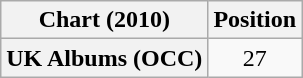<table class="wikitable plainrowheaders" style="text-align:center">
<tr>
<th scope="col">Chart (2010)</th>
<th scope="col">Position</th>
</tr>
<tr>
<th scope="row">UK Albums (OCC)</th>
<td>27</td>
</tr>
</table>
